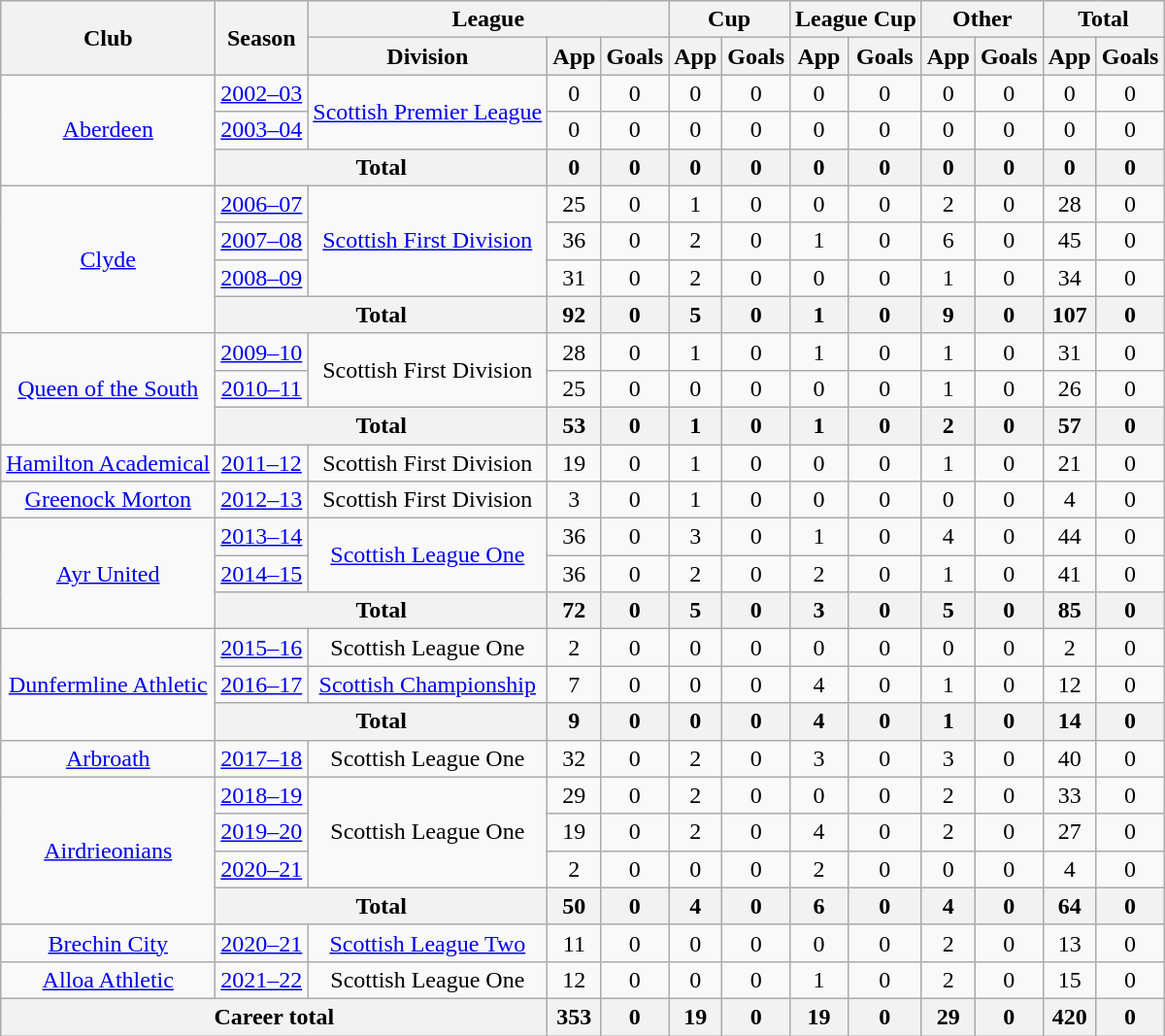<table class="wikitable" style="text-align:center">
<tr>
<th rowspan="2">Club</th>
<th rowspan="2">Season</th>
<th colspan="3">League</th>
<th colspan="2">Cup</th>
<th colspan="2">League Cup</th>
<th colspan="2">Other</th>
<th colspan="2">Total</th>
</tr>
<tr>
<th>Division</th>
<th>App</th>
<th>Goals</th>
<th>App</th>
<th>Goals</th>
<th>App</th>
<th>Goals</th>
<th>App</th>
<th>Goals</th>
<th>App</th>
<th>Goals</th>
</tr>
<tr>
<td rowspan="3"><a href='#'>Aberdeen</a></td>
<td><a href='#'>2002–03</a></td>
<td rowspan="2"><a href='#'>Scottish Premier League</a></td>
<td>0</td>
<td>0</td>
<td>0</td>
<td>0</td>
<td>0</td>
<td>0</td>
<td>0</td>
<td>0</td>
<td>0</td>
<td>0</td>
</tr>
<tr>
<td><a href='#'>2003–04</a></td>
<td>0</td>
<td>0</td>
<td>0</td>
<td>0</td>
<td>0</td>
<td>0</td>
<td>0</td>
<td>0</td>
<td>0</td>
<td>0</td>
</tr>
<tr>
<th colspan="2">Total</th>
<th>0</th>
<th>0</th>
<th>0</th>
<th>0</th>
<th>0</th>
<th>0</th>
<th>0</th>
<th>0</th>
<th>0</th>
<th>0</th>
</tr>
<tr>
<td rowspan="4"><a href='#'>Clyde</a></td>
<td><a href='#'>2006–07</a></td>
<td rowspan="3"><a href='#'>Scottish First Division</a></td>
<td>25</td>
<td>0</td>
<td>1</td>
<td>0</td>
<td>0</td>
<td>0</td>
<td>2</td>
<td>0</td>
<td>28</td>
<td>0</td>
</tr>
<tr>
<td><a href='#'>2007–08</a></td>
<td>36</td>
<td>0</td>
<td>2</td>
<td>0</td>
<td>1</td>
<td>0</td>
<td>6</td>
<td>0</td>
<td>45</td>
<td>0</td>
</tr>
<tr>
<td><a href='#'>2008–09</a></td>
<td>31</td>
<td>0</td>
<td>2</td>
<td>0</td>
<td>0</td>
<td>0</td>
<td>1</td>
<td>0</td>
<td>34</td>
<td>0</td>
</tr>
<tr>
<th colspan="2">Total</th>
<th>92</th>
<th>0</th>
<th>5</th>
<th>0</th>
<th>1</th>
<th>0</th>
<th>9</th>
<th>0</th>
<th>107</th>
<th>0</th>
</tr>
<tr>
<td rowspan="3"><a href='#'>Queen of the South</a></td>
<td><a href='#'>2009–10</a></td>
<td rowspan="2">Scottish First Division</td>
<td>28</td>
<td>0</td>
<td>1</td>
<td>0</td>
<td>1</td>
<td>0</td>
<td>1</td>
<td>0</td>
<td>31</td>
<td>0</td>
</tr>
<tr>
<td><a href='#'>2010–11</a></td>
<td>25</td>
<td>0</td>
<td>0</td>
<td>0</td>
<td>0</td>
<td>0</td>
<td>1</td>
<td>0</td>
<td>26</td>
<td>0</td>
</tr>
<tr>
<th colspan="2">Total</th>
<th>53</th>
<th>0</th>
<th>1</th>
<th>0</th>
<th>1</th>
<th>0</th>
<th>2</th>
<th>0</th>
<th>57</th>
<th>0</th>
</tr>
<tr>
<td><a href='#'>Hamilton Academical</a></td>
<td><a href='#'>2011–12</a></td>
<td>Scottish First Division</td>
<td>19</td>
<td>0</td>
<td>1</td>
<td>0</td>
<td>0</td>
<td>0</td>
<td>1</td>
<td>0</td>
<td>21</td>
<td>0</td>
</tr>
<tr>
<td><a href='#'>Greenock Morton</a></td>
<td><a href='#'>2012–13</a></td>
<td>Scottish First Division</td>
<td>3</td>
<td>0</td>
<td>1</td>
<td>0</td>
<td>0</td>
<td>0</td>
<td>0</td>
<td>0</td>
<td>4</td>
<td>0</td>
</tr>
<tr>
<td rowspan="3"><a href='#'>Ayr United</a></td>
<td><a href='#'>2013–14</a></td>
<td rowspan="2"><a href='#'>Scottish League One</a></td>
<td>36</td>
<td>0</td>
<td>3</td>
<td>0</td>
<td>1</td>
<td>0</td>
<td>4</td>
<td>0</td>
<td>44</td>
<td>0</td>
</tr>
<tr>
<td><a href='#'>2014–15</a></td>
<td>36</td>
<td>0</td>
<td>2</td>
<td>0</td>
<td>2</td>
<td>0</td>
<td>1</td>
<td>0</td>
<td>41</td>
<td>0</td>
</tr>
<tr>
<th colspan="2">Total</th>
<th>72</th>
<th>0</th>
<th>5</th>
<th>0</th>
<th>3</th>
<th>0</th>
<th>5</th>
<th>0</th>
<th>85</th>
<th>0</th>
</tr>
<tr>
<td rowspan="3"><a href='#'>Dunfermline Athletic</a></td>
<td><a href='#'>2015–16</a></td>
<td>Scottish League One</td>
<td>2</td>
<td>0</td>
<td>0</td>
<td>0</td>
<td>0</td>
<td>0</td>
<td>0</td>
<td>0</td>
<td>2</td>
<td>0</td>
</tr>
<tr>
<td><a href='#'>2016–17</a></td>
<td><a href='#'>Scottish Championship</a></td>
<td>7</td>
<td>0</td>
<td>0</td>
<td>0</td>
<td>4</td>
<td>0</td>
<td>1</td>
<td>0</td>
<td>12</td>
<td>0</td>
</tr>
<tr>
<th colspan="2">Total</th>
<th>9</th>
<th>0</th>
<th>0</th>
<th>0</th>
<th>4</th>
<th>0</th>
<th>1</th>
<th>0</th>
<th>14</th>
<th>0</th>
</tr>
<tr>
<td><a href='#'>Arbroath</a></td>
<td><a href='#'>2017–18</a></td>
<td>Scottish League One</td>
<td>32</td>
<td>0</td>
<td>2</td>
<td>0</td>
<td>3</td>
<td>0</td>
<td>3</td>
<td>0</td>
<td>40</td>
<td>0</td>
</tr>
<tr>
<td rowspan="4"><a href='#'>Airdrieonians</a></td>
<td><a href='#'>2018–19</a></td>
<td rowspan="3">Scottish League One</td>
<td>29</td>
<td>0</td>
<td>2</td>
<td>0</td>
<td>0</td>
<td>0</td>
<td>2</td>
<td>0</td>
<td>33</td>
<td>0</td>
</tr>
<tr>
<td><a href='#'>2019–20</a></td>
<td>19</td>
<td>0</td>
<td>2</td>
<td>0</td>
<td>4</td>
<td>0</td>
<td>2</td>
<td>0</td>
<td>27</td>
<td>0</td>
</tr>
<tr>
<td><a href='#'>2020–21</a></td>
<td>2</td>
<td>0</td>
<td>0</td>
<td>0</td>
<td>2</td>
<td>0</td>
<td>0</td>
<td>0</td>
<td>4</td>
<td>0</td>
</tr>
<tr>
<th colspan="2">Total</th>
<th>50</th>
<th>0</th>
<th>4</th>
<th>0</th>
<th>6</th>
<th>0</th>
<th>4</th>
<th>0</th>
<th>64</th>
<th>0</th>
</tr>
<tr>
<td><a href='#'>Brechin City</a></td>
<td><a href='#'>2020–21</a></td>
<td><a href='#'>Scottish League Two</a></td>
<td>11</td>
<td>0</td>
<td>0</td>
<td>0</td>
<td>0</td>
<td>0</td>
<td>2</td>
<td>0</td>
<td>13</td>
<td>0</td>
</tr>
<tr>
<td><a href='#'>Alloa Athletic</a></td>
<td><a href='#'>2021–22</a></td>
<td>Scottish League One</td>
<td>12</td>
<td>0</td>
<td>0</td>
<td>0</td>
<td>1</td>
<td>0</td>
<td>2</td>
<td>0</td>
<td>15</td>
<td>0</td>
</tr>
<tr>
<th colspan="3">Career total</th>
<th>353</th>
<th>0</th>
<th>19</th>
<th>0</th>
<th>19</th>
<th>0</th>
<th>29</th>
<th>0</th>
<th>420</th>
<th>0</th>
</tr>
</table>
